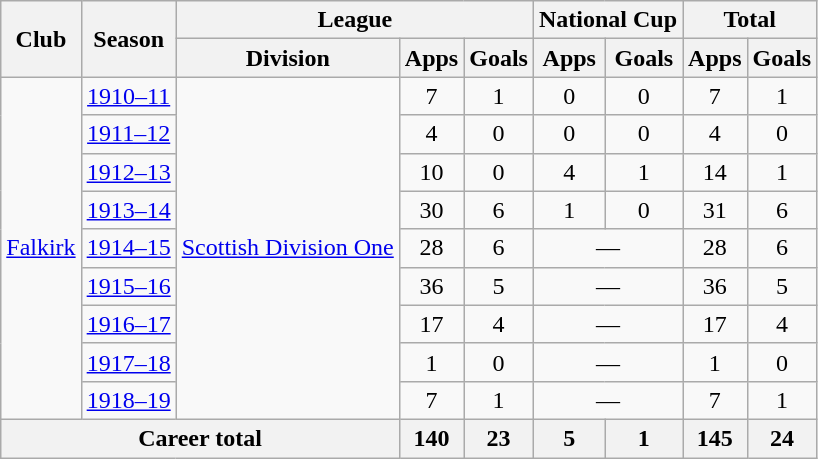<table class="wikitable" style="text-align: center;">
<tr>
<th rowspan="2">Club</th>
<th rowspan="2">Season</th>
<th colspan="3">League</th>
<th colspan="2">National Cup</th>
<th colspan="2">Total</th>
</tr>
<tr>
<th>Division</th>
<th>Apps</th>
<th>Goals</th>
<th>Apps</th>
<th>Goals</th>
<th>Apps</th>
<th>Goals</th>
</tr>
<tr>
<td rowspan="9"><a href='#'>Falkirk</a></td>
<td><a href='#'>1910–11</a></td>
<td rowspan="9"><a href='#'>Scottish Division One</a></td>
<td>7</td>
<td>1</td>
<td>0</td>
<td>0</td>
<td>7</td>
<td>1</td>
</tr>
<tr>
<td><a href='#'>1911–12</a></td>
<td>4</td>
<td>0</td>
<td>0</td>
<td>0</td>
<td>4</td>
<td>0</td>
</tr>
<tr>
<td><a href='#'>1912–13</a></td>
<td>10</td>
<td>0</td>
<td>4</td>
<td>1</td>
<td>14</td>
<td>1</td>
</tr>
<tr>
<td><a href='#'>1913–14</a></td>
<td>30</td>
<td>6</td>
<td>1</td>
<td>0</td>
<td>31</td>
<td>6</td>
</tr>
<tr>
<td><a href='#'>1914–15</a></td>
<td>28</td>
<td>6</td>
<td colspan="2">—</td>
<td>28</td>
<td>6</td>
</tr>
<tr>
<td><a href='#'>1915–16</a></td>
<td>36</td>
<td>5</td>
<td colspan="2">—</td>
<td>36</td>
<td>5</td>
</tr>
<tr>
<td><a href='#'>1916–17</a></td>
<td>17</td>
<td>4</td>
<td colspan="2">—</td>
<td>17</td>
<td>4</td>
</tr>
<tr>
<td><a href='#'>1917–18</a></td>
<td>1</td>
<td>0</td>
<td colspan="2">—</td>
<td>1</td>
<td>0</td>
</tr>
<tr>
<td><a href='#'>1918–19</a></td>
<td>7</td>
<td>1</td>
<td colspan="2">—</td>
<td>7</td>
<td>1</td>
</tr>
<tr>
<th colspan="3">Career total</th>
<th>140</th>
<th>23</th>
<th>5</th>
<th>1</th>
<th>145</th>
<th>24</th>
</tr>
</table>
